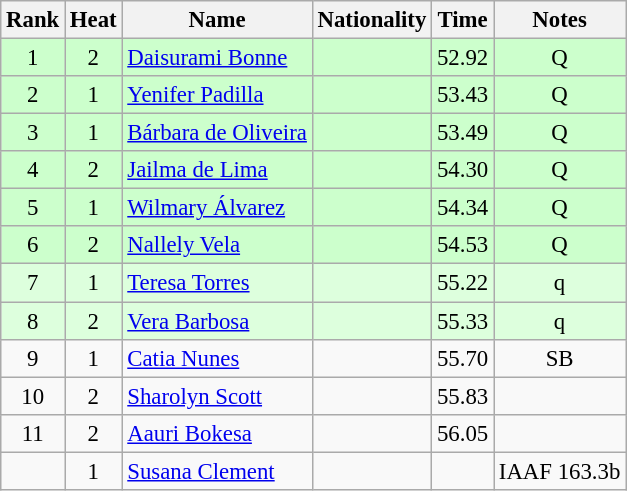<table class="wikitable sortable" style="text-align:center;font-size:95%">
<tr>
<th>Rank</th>
<th>Heat</th>
<th>Name</th>
<th>Nationality</th>
<th>Time</th>
<th>Notes</th>
</tr>
<tr bgcolor=ccffcc>
<td>1</td>
<td>2</td>
<td align=left><a href='#'>Daisurami Bonne</a></td>
<td align=left></td>
<td>52.92</td>
<td>Q</td>
</tr>
<tr bgcolor=ccffcc>
<td>2</td>
<td>1</td>
<td align=left><a href='#'>Yenifer Padilla</a></td>
<td align=left></td>
<td>53.43</td>
<td>Q</td>
</tr>
<tr bgcolor=ccffcc>
<td>3</td>
<td>1</td>
<td align=left><a href='#'>Bárbara de Oliveira</a></td>
<td align=left></td>
<td>53.49</td>
<td>Q</td>
</tr>
<tr bgcolor=ccffcc>
<td>4</td>
<td>2</td>
<td align=left><a href='#'>Jailma de Lima</a></td>
<td align=left></td>
<td>54.30</td>
<td>Q</td>
</tr>
<tr bgcolor=ccffcc>
<td>5</td>
<td>1</td>
<td align=left><a href='#'>Wilmary Álvarez</a></td>
<td align=left></td>
<td>54.34</td>
<td>Q</td>
</tr>
<tr bgcolor=ccffcc>
<td>6</td>
<td>2</td>
<td align=left><a href='#'>Nallely Vela</a></td>
<td align=left></td>
<td>54.53</td>
<td>Q</td>
</tr>
<tr bgcolor=ddffdd>
<td>7</td>
<td>1</td>
<td align=left><a href='#'>Teresa Torres</a></td>
<td align=left></td>
<td>55.22</td>
<td>q</td>
</tr>
<tr bgcolor=ddffdd>
<td>8</td>
<td>2</td>
<td align=left><a href='#'>Vera Barbosa</a></td>
<td align=left></td>
<td>55.33</td>
<td>q</td>
</tr>
<tr>
<td>9</td>
<td>1</td>
<td align=left><a href='#'>Catia Nunes</a></td>
<td align=left></td>
<td>55.70</td>
<td>SB</td>
</tr>
<tr>
<td>10</td>
<td>2</td>
<td align=left><a href='#'>Sharolyn Scott</a></td>
<td align=left></td>
<td>55.83</td>
<td></td>
</tr>
<tr>
<td>11</td>
<td>2</td>
<td align=left><a href='#'>Aauri Bokesa</a></td>
<td align=left></td>
<td>56.05</td>
<td></td>
</tr>
<tr>
<td></td>
<td>1</td>
<td align=left><a href='#'>Susana Clement</a></td>
<td align=left></td>
<td></td>
<td>IAAF 163.3b</td>
</tr>
</table>
